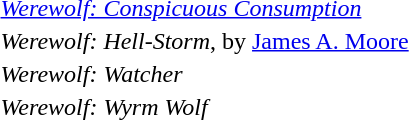<table style="width:80em;">
<tr>
<td style="width:20em;"><em><a href='#'>Werewolf: Conspicuous Consumption</a></em></td>
<td></td>
</tr>
<tr>
<td style=""><em>Werewolf: Hell-Storm</em>, by <a href='#'>James A. Moore</a></td>
<td></td>
</tr>
<tr>
<td style=""><em>Werewolf: Watcher</em></td>
<td></td>
</tr>
<tr>
<td style=""><em>Werewolf: Wyrm Wolf</em></td>
<td></td>
</tr>
</table>
